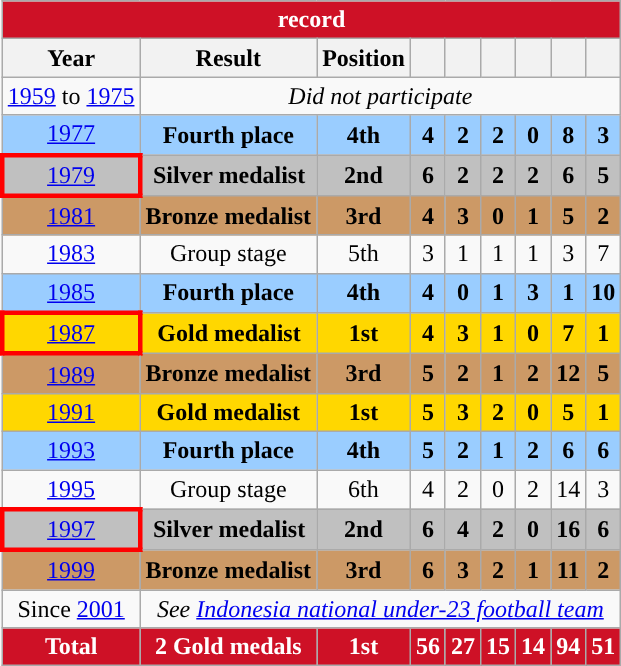<table class="wikitable" style="text-align: center;">
<tr>
<th colspan=9 style="background: #CE1126; color: #FFFFFF;"><a href='#'></a> record</th>
</tr>
<tr>
<th>Year</th>
<th>Result</th>
<th>Position</th>
<th></th>
<th></th>
<th></th>
<th></th>
<th></th>
<th></th>
</tr>
<tr>
<td><a href='#'>1959</a> to <a href='#'>1975</a></td>
<td colspan=8><em>Did not participate</em></td>
</tr>
<tr style="background:#9acdff;">
<td> <a href='#'>1977</a></td>
<td><strong>Fourth place</strong></td>
<td><strong>4th</strong></td>
<td><strong>4</strong></td>
<td><strong>2</strong></td>
<td><strong>2</strong></td>
<td><strong>0</strong></td>
<td><strong>8</strong></td>
<td><strong>3</strong></td>
</tr>
<tr style="background:silver;">
<td style="border: 3px solid red"> <a href='#'>1979</a></td>
<td><strong>Silver medalist</strong></td>
<td><strong>2nd</strong></td>
<td><strong>6</strong></td>
<td><strong>2</strong></td>
<td><strong>2</strong></td>
<td><strong>2</strong></td>
<td><strong>6</strong></td>
<td><strong>5</strong></td>
</tr>
<tr style="background:#c96;">
<td> <a href='#'>1981</a></td>
<td><strong>Bronze medalist</strong></td>
<td><strong>3rd</strong></td>
<td><strong>4</strong></td>
<td><strong>3</strong></td>
<td><strong>0</strong></td>
<td><strong>1</strong></td>
<td><strong>5</strong></td>
<td><strong>2</strong></td>
</tr>
<tr>
<td> <a href='#'>1983</a></td>
<td>Group stage</td>
<td>5th</td>
<td>3</td>
<td>1</td>
<td>1</td>
<td>1</td>
<td>3</td>
<td>7</td>
</tr>
<tr style="background:#9acdff;">
<td> <a href='#'>1985</a></td>
<td><strong>Fourth place</strong></td>
<td><strong>4th</strong></td>
<td><strong>4</strong></td>
<td><strong>0</strong></td>
<td><strong>1</strong></td>
<td><strong>3</strong></td>
<td><strong>1</strong></td>
<td><strong>10</strong></td>
</tr>
<tr style="background:gold;">
<td style="border: 3px solid red"> <a href='#'>1987</a></td>
<td><strong>Gold medalist</strong></td>
<td><strong>1st</strong></td>
<td><strong>4</strong></td>
<td><strong>3</strong></td>
<td><strong>1</strong></td>
<td><strong>0</strong></td>
<td><strong>7</strong></td>
<td><strong>1</strong></td>
</tr>
<tr style="background:#c96;">
<td> <a href='#'>1989</a></td>
<td><strong>Bronze medalist</strong></td>
<td><strong>3rd</strong></td>
<td><strong>5</strong></td>
<td><strong>2</strong></td>
<td><strong>1</strong></td>
<td><strong>2</strong></td>
<td><strong>12</strong></td>
<td><strong>5</strong></td>
</tr>
<tr style="background:gold;">
<td> <a href='#'>1991</a></td>
<td><strong>Gold medalist</strong></td>
<td><strong>1st</strong></td>
<td><strong>5</strong></td>
<td><strong>3</strong></td>
<td><strong>2</strong></td>
<td><strong>0</strong></td>
<td><strong>5</strong></td>
<td><strong>1</strong></td>
</tr>
<tr style="background:#9acdff;">
<td> <a href='#'>1993</a></td>
<td><strong>Fourth place</strong></td>
<td><strong>4th</strong></td>
<td><strong>5</strong></td>
<td><strong>2</strong></td>
<td><strong>1</strong></td>
<td><strong>2</strong></td>
<td><strong>6</strong></td>
<td><strong>6</strong></td>
</tr>
<tr>
<td> <a href='#'>1995</a></td>
<td>Group stage</td>
<td>6th</td>
<td>4</td>
<td>2</td>
<td>0</td>
<td>2</td>
<td>14</td>
<td>3</td>
</tr>
<tr style="background:silver;">
<td style="border: 3px solid red"> <a href='#'>1997</a></td>
<td><strong>Silver medalist</strong></td>
<td><strong>2nd</strong></td>
<td><strong>6</strong></td>
<td><strong>4</strong></td>
<td><strong>2</strong></td>
<td><strong>0</strong></td>
<td><strong>16</strong></td>
<td><strong>6</strong></td>
</tr>
<tr style="background:#c96;">
<td> <a href='#'>1999</a></td>
<td><strong>Bronze medalist</strong></td>
<td><strong>3rd</strong></td>
<td><strong>6</strong></td>
<td><strong>3</strong></td>
<td><strong>2</strong></td>
<td><strong>1</strong></td>
<td><strong>11</strong></td>
<td><strong>2</strong></td>
</tr>
<tr>
<td>Since <a href='#'>2001</a></td>
<td colspan=9><em>See <a href='#'>Indonesia national under-23 football team</a></em></td>
</tr>
<tr style="background: #CE1126; color: #FFFFFF;|">
<td><strong>Total</strong></td>
<td><strong>2 Gold medals</strong></td>
<td><strong>1st</strong></td>
<td><strong>56</strong></td>
<td><strong>27</strong></td>
<td><strong>15</strong></td>
<td><strong>14</strong></td>
<td><strong>94</strong></td>
<td><strong>51</strong></td>
</tr>
</table>
